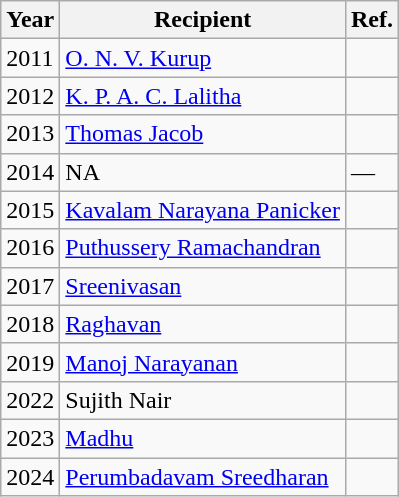<table class="wikitable">
<tr>
<th>Year</th>
<th>Recipient</th>
<th>Ref.</th>
</tr>
<tr>
<td>2011</td>
<td><a href='#'>O. N. V. Kurup</a></td>
<td></td>
</tr>
<tr>
<td>2012</td>
<td><a href='#'>K. P. A. C. Lalitha</a></td>
<td></td>
</tr>
<tr>
<td>2013</td>
<td><a href='#'>Thomas Jacob</a></td>
<td></td>
</tr>
<tr>
<td>2014</td>
<td>NA</td>
<td>—</td>
</tr>
<tr>
<td>2015</td>
<td><a href='#'>Kavalam Narayana Panicker</a></td>
<td></td>
</tr>
<tr>
<td>2016</td>
<td><a href='#'>Puthussery Ramachandran</a></td>
<td></td>
</tr>
<tr>
<td>2017</td>
<td><a href='#'>Sreenivasan</a></td>
<td></td>
</tr>
<tr>
<td>2018</td>
<td><a href='#'>Raghavan</a></td>
<td></td>
</tr>
<tr>
<td>2019</td>
<td><a href='#'>Manoj Narayanan</a></td>
<td></td>
</tr>
<tr>
<td>2022</td>
<td>Sujith Nair</td>
<td></td>
</tr>
<tr>
<td>2023</td>
<td><a href='#'>Madhu</a></td>
<td></td>
</tr>
<tr>
<td>2024</td>
<td><a href='#'>Perumbadavam Sreedharan</a></td>
<td></td>
</tr>
</table>
